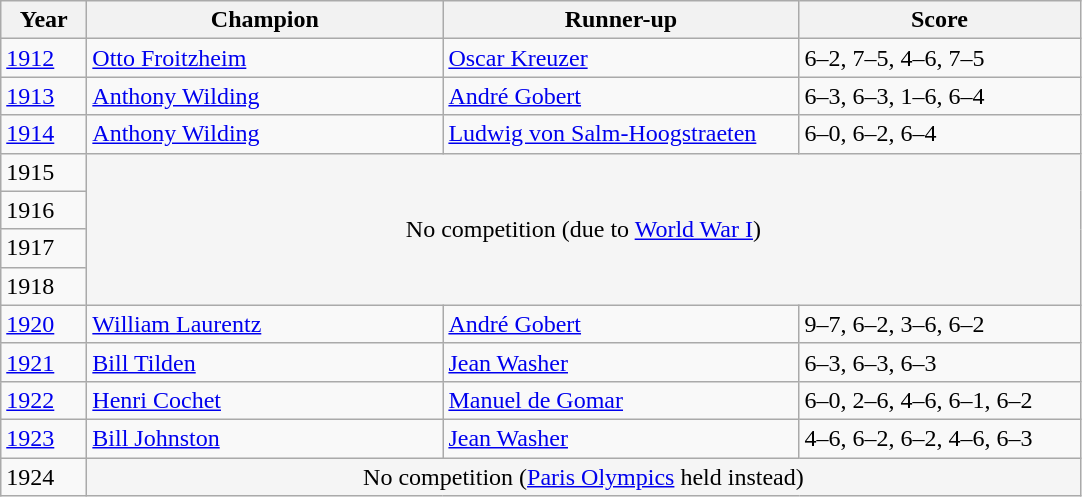<table class="wikitable">
<tr>
<th style="width:50px;">Year</th>
<th style="width:230px;">Champion</th>
<th style="width:230px;">Runner-up</th>
<th style="width:180px;">Score</th>
</tr>
<tr>
<td><a href='#'>1912</a></td>
<td> <a href='#'>Otto Froitzheim</a></td>
<td> <a href='#'>Oscar Kreuzer</a></td>
<td>6–2, 7–5, 4–6, 7–5</td>
</tr>
<tr>
<td><a href='#'>1913</a></td>
<td> <a href='#'>Anthony Wilding</a></td>
<td> <a href='#'>André Gobert</a></td>
<td>6–3, 6–3, 1–6, 6–4</td>
</tr>
<tr>
<td><a href='#'>1914</a></td>
<td> <a href='#'>Anthony Wilding</a></td>
<td> <a href='#'>Ludwig von Salm-Hoogstraeten</a></td>
<td>6–0, 6–2, 6–4</td>
</tr>
<tr>
<td>1915</td>
<td rowspan=4 colspan=3 align="center" bgcolor="#F5F5F5">No competition (due to <a href='#'>World War I</a>)</td>
</tr>
<tr>
<td>1916</td>
</tr>
<tr>
<td>1917</td>
</tr>
<tr>
<td>1918</td>
</tr>
<tr>
<td><a href='#'>1920</a></td>
<td> <a href='#'>William Laurentz</a></td>
<td> <a href='#'>André Gobert</a></td>
<td>9–7, 6–2, 3–6, 6–2</td>
</tr>
<tr>
<td><a href='#'>1921</a></td>
<td> <a href='#'>Bill Tilden</a></td>
<td> <a href='#'>Jean Washer</a></td>
<td>6–3, 6–3, 6–3</td>
</tr>
<tr>
<td><a href='#'>1922</a></td>
<td> <a href='#'>Henri Cochet</a></td>
<td> <a href='#'>Manuel de Gomar</a></td>
<td>6–0, 2–6, 4–6, 6–1, 6–2</td>
</tr>
<tr>
<td><a href='#'>1923</a></td>
<td> <a href='#'>Bill Johnston</a></td>
<td> <a href='#'>Jean Washer</a></td>
<td>4–6, 6–2, 6–2, 4–6, 6–3</td>
</tr>
<tr>
<td>1924</td>
<td colspan=3 align="center" bgcolor="#F5F5F5">No competition (<a href='#'>Paris Olympics</a> held instead)</td>
</tr>
</table>
